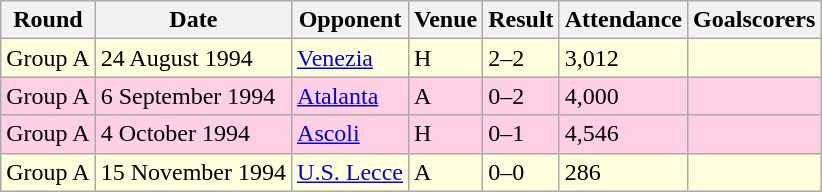<table class="wikitable">
<tr>
<th>Round</th>
<th>Date</th>
<th>Opponent</th>
<th>Venue</th>
<th>Result</th>
<th>Attendance</th>
<th>Goalscorers</th>
</tr>
<tr style="background:#ffd;">
<td>Group A</td>
<td>24 August 1994</td>
<td><a href='#'>Venezia</a></td>
<td>H</td>
<td>2–2</td>
<td>3,012</td>
<td></td>
</tr>
<tr style="background:#ffd0e3;">
<td>Group A</td>
<td>6 September 1994</td>
<td><a href='#'>Atalanta</a></td>
<td>A</td>
<td>0–2</td>
<td>4,000</td>
<td></td>
</tr>
<tr style="background:#ffd0e3;">
<td>Group A</td>
<td>4 October 1994</td>
<td><a href='#'>Ascoli</a></td>
<td>H</td>
<td>0–1</td>
<td>4,546</td>
<td></td>
</tr>
<tr style="background:#ffd;">
<td>Group A</td>
<td>15 November 1994</td>
<td><a href='#'>U.S. Lecce</a></td>
<td>A</td>
<td>0–0</td>
<td>286</td>
<td></td>
</tr>
</table>
